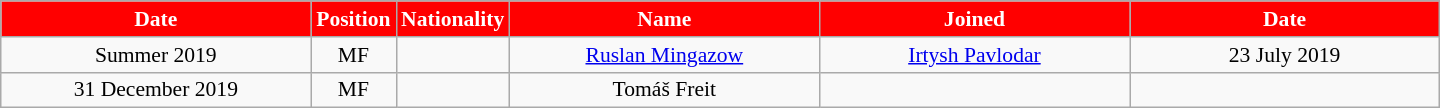<table class="wikitable"  style="text-align:center; font-size:90%; ">
<tr>
<th style="background:#ff0000; color:white; width:200px;">Date</th>
<th style="background:#ff0000; color:white; width:50px;">Position</th>
<th style="background:#ff0000; color:white; width:50px;">Nationality</th>
<th style="background:#ff0000; color:white; width:200px;">Name</th>
<th style="background:#ff0000; color:white; width:200px;">Joined</th>
<th style="background:#ff0000; color:white; width:200px;">Date</th>
</tr>
<tr>
<td>Summer 2019</td>
<td>MF</td>
<td></td>
<td><a href='#'>Ruslan Mingazow</a></td>
<td><a href='#'>Irtysh Pavlodar</a></td>
<td>23 July 2019</td>
</tr>
<tr>
<td>31 December 2019</td>
<td>MF</td>
<td></td>
<td>Tomáš Freit</td>
<td></td>
<td></td>
</tr>
</table>
